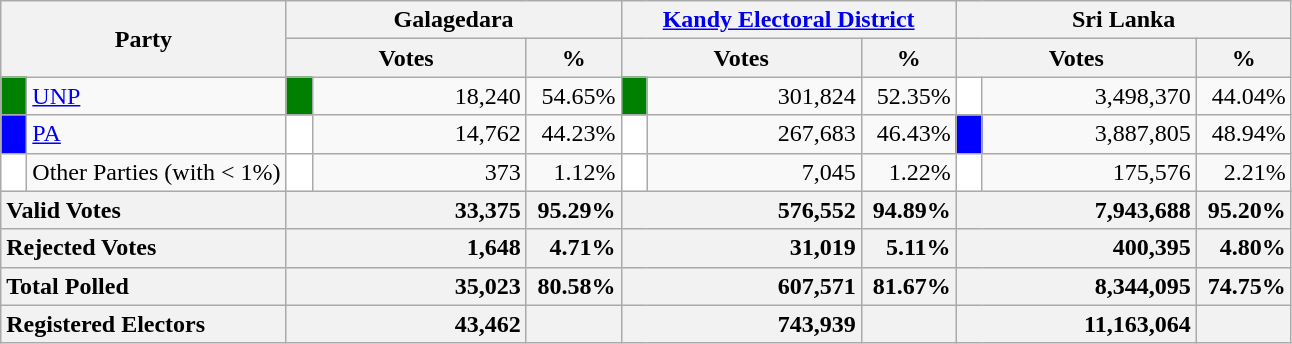<table class="wikitable">
<tr>
<th colspan="2" width="144px"rowspan="2">Party</th>
<th colspan="3" width="216px">Galagedara</th>
<th colspan="3" width="216px"><a href='#'>Kandy Electoral District</a></th>
<th colspan="3" width="216px">Sri Lanka</th>
</tr>
<tr>
<th colspan="2" width="144px">Votes</th>
<th>%</th>
<th colspan="2" width="144px">Votes</th>
<th>%</th>
<th colspan="2" width="144px">Votes</th>
<th>%</th>
</tr>
<tr>
<td style="background-color:green;" width="10px"></td>
<td style="text-align:left;"><a href='#'>UNP</a></td>
<td style="background-color:green;" width="10px"></td>
<td style="text-align:right;">18,240</td>
<td style="text-align:right;">54.65%</td>
<td style="background-color:green;" width="10px"></td>
<td style="text-align:right;">301,824</td>
<td style="text-align:right;">52.35%</td>
<td style="background-color:white;" width="10px"></td>
<td style="text-align:right;">3,498,370</td>
<td style="text-align:right;">44.04%</td>
</tr>
<tr>
<td style="background-color:blue;" width="10px"></td>
<td style="text-align:left;"><a href='#'>PA</a></td>
<td style="background-color:white;" width="10px"></td>
<td style="text-align:right;">14,762</td>
<td style="text-align:right;">44.23%</td>
<td style="background-color:white;" width="10px"></td>
<td style="text-align:right;">267,683</td>
<td style="text-align:right;">46.43%</td>
<td style="background-color:blue;" width="10px"></td>
<td style="text-align:right;">3,887,805</td>
<td style="text-align:right;">48.94%</td>
</tr>
<tr>
<td style="background-color:white;" width="10px"></td>
<td style="text-align:left;">Other Parties (with < 1%)</td>
<td style="background-color:white;" width="10px"></td>
<td style="text-align:right;">373</td>
<td style="text-align:right;">1.12%</td>
<td style="background-color:white;" width="10px"></td>
<td style="text-align:right;">7,045</td>
<td style="text-align:right;">1.22%</td>
<td style="background-color:white;" width="10px"></td>
<td style="text-align:right;">175,576</td>
<td style="text-align:right;">2.21%</td>
</tr>
<tr>
<th colspan="2" width="144px"style="text-align:left;">Valid Votes</th>
<th style="text-align:right;"colspan="2" width="144px">33,375</th>
<th style="text-align:right;">95.29%</th>
<th style="text-align:right;"colspan="2" width="144px">576,552</th>
<th style="text-align:right;">94.89%</th>
<th style="text-align:right;"colspan="2" width="144px">7,943,688</th>
<th style="text-align:right;">95.20%</th>
</tr>
<tr>
<th colspan="2" width="144px"style="text-align:left;">Rejected Votes</th>
<th style="text-align:right;"colspan="2" width="144px">1,648</th>
<th style="text-align:right;">4.71%</th>
<th style="text-align:right;"colspan="2" width="144px">31,019</th>
<th style="text-align:right;">5.11%</th>
<th style="text-align:right;"colspan="2" width="144px">400,395</th>
<th style="text-align:right;">4.80%</th>
</tr>
<tr>
<th colspan="2" width="144px"style="text-align:left;">Total Polled</th>
<th style="text-align:right;"colspan="2" width="144px">35,023</th>
<th style="text-align:right;">80.58%</th>
<th style="text-align:right;"colspan="2" width="144px">607,571</th>
<th style="text-align:right;">81.67%</th>
<th style="text-align:right;"colspan="2" width="144px">8,344,095</th>
<th style="text-align:right;">74.75%</th>
</tr>
<tr>
<th colspan="2" width="144px"style="text-align:left;">Registered Electors</th>
<th style="text-align:right;"colspan="2" width="144px">43,462</th>
<th></th>
<th style="text-align:right;"colspan="2" width="144px">743,939</th>
<th></th>
<th style="text-align:right;"colspan="2" width="144px">11,163,064</th>
<th></th>
</tr>
</table>
